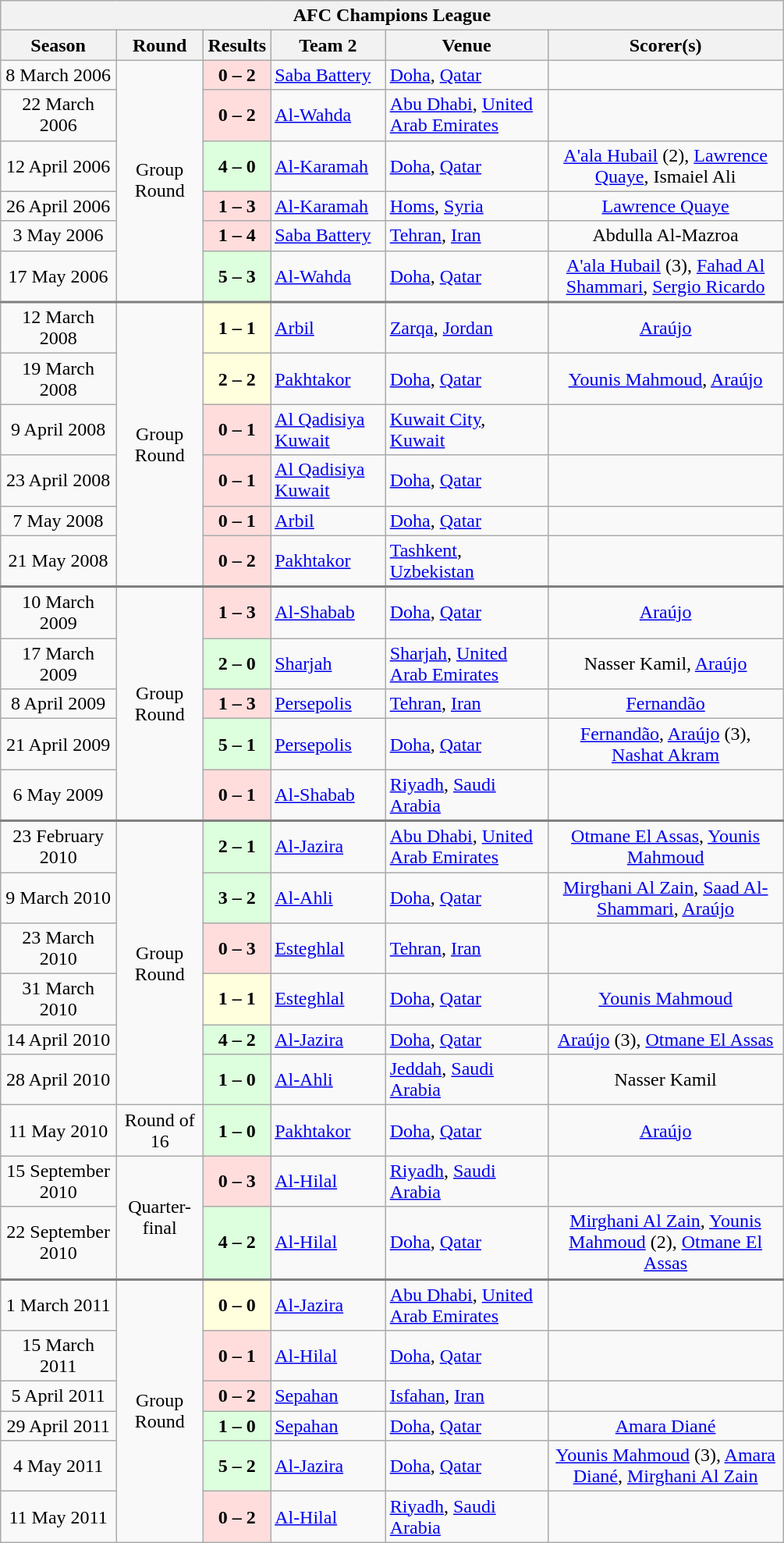<table class="wikitable collapsible" style="width:53%; text-align:center; font-size:91% style="border: darkgray">
<tr>
<th colspan=6>AFC Champions League</th>
</tr>
<tr>
<th>Season</th>
<th>Round</th>
<th>Results</th>
<th>Team 2</th>
<th>Venue</th>
<th>Scorer(s)</th>
</tr>
<tr>
<td>8 March 2006</td>
<td rowspan=6>Group Round</td>
<td bgcolor=#ffdddd><strong>0 – 2</strong></td>
<td align=left> <a href='#'>Saba Battery</a></td>
<td align=left><a href='#'>Doha</a>, <a href='#'>Qatar</a></td>
<td></td>
</tr>
<tr>
<td>22 March 2006</td>
<td bgcolor=#ffdddd><strong>0 – 2</strong></td>
<td align=left> <a href='#'>Al-Wahda</a></td>
<td align=left><a href='#'>Abu Dhabi</a>, <a href='#'>United Arab Emirates</a></td>
<td></td>
</tr>
<tr>
<td>12 April 2006</td>
<td bgcolor=#ddffdd><strong>4 – 0</strong></td>
<td align=left> <a href='#'>Al-Karamah</a></td>
<td align=left><a href='#'>Doha</a>, <a href='#'>Qatar</a></td>
<td><a href='#'>A'ala Hubail</a> (2), <a href='#'>Lawrence Quaye</a>, Ismaiel Ali</td>
</tr>
<tr>
<td>26 April 2006</td>
<td bgcolor=#ffdddd><strong>1 – 3</strong></td>
<td align=left> <a href='#'>Al-Karamah</a></td>
<td align=left><a href='#'>Homs</a>, <a href='#'>Syria</a></td>
<td><a href='#'>Lawrence Quaye</a></td>
</tr>
<tr>
<td>3 May 2006</td>
<td bgcolor=#ffdddd><strong>1 – 4</strong></td>
<td align=left> <a href='#'>Saba Battery</a></td>
<td align=left><a href='#'>Tehran</a>, <a href='#'>Iran</a></td>
<td>Abdulla Al-Mazroa</td>
</tr>
<tr style="border-bottom:2px solid gray;">
<td>17 May 2006</td>
<td bgcolor=#ddffdd><strong>5 – 3</strong></td>
<td align=left> <a href='#'>Al-Wahda</a></td>
<td align=left><a href='#'>Doha</a>, <a href='#'>Qatar</a></td>
<td><a href='#'>A'ala Hubail</a> (3), <a href='#'>Fahad Al Shammari</a>, <a href='#'>Sergio Ricardo</a></td>
</tr>
<tr>
<td>12 March 2008</td>
<td rowspan=6>Group Round</td>
<td bgcolor=#ffffdd><strong>1 – 1</strong></td>
<td align=left> <a href='#'>Arbil</a></td>
<td align=left><a href='#'>Zarqa</a>, <a href='#'>Jordan</a></td>
<td><a href='#'>Araújo</a></td>
</tr>
<tr>
<td>19 March 2008</td>
<td bgcolor=#ffffdd><strong>2 – 2</strong></td>
<td align=left> <a href='#'>Pakhtakor</a></td>
<td align=left><a href='#'>Doha</a>, <a href='#'>Qatar</a></td>
<td><a href='#'>Younis Mahmoud</a>, <a href='#'>Araújo</a></td>
</tr>
<tr>
<td>9 April 2008</td>
<td bgcolor=#ffdddd><strong>0 – 1</strong></td>
<td align=left> <a href='#'>Al Qadisiya Kuwait</a></td>
<td align=left><a href='#'>Kuwait City</a>, <a href='#'>Kuwait</a></td>
<td></td>
</tr>
<tr>
<td>23 April 2008</td>
<td bgcolor=#ffdddd><strong>0 – 1</strong></td>
<td align=left> <a href='#'>Al Qadisiya Kuwait</a></td>
<td align=left><a href='#'>Doha</a>, <a href='#'>Qatar</a></td>
<td></td>
</tr>
<tr>
<td>7 May 2008</td>
<td bgcolor=#ffdddd><strong>0 – 1</strong></td>
<td align=left> <a href='#'>Arbil</a></td>
<td align=left><a href='#'>Doha</a>, <a href='#'>Qatar</a></td>
<td></td>
</tr>
<tr style="border-bottom:2px solid gray;">
<td>21 May 2008</td>
<td bgcolor=#ffdddd><strong>0 – 2</strong></td>
<td align=left> <a href='#'>Pakhtakor</a></td>
<td align=left><a href='#'>Tashkent</a>, <a href='#'>Uzbekistan</a></td>
<td></td>
</tr>
<tr>
<td>10 March 2009</td>
<td rowspan=5>Group Round</td>
<td bgcolor=#ffdddd><strong>1 – 3</strong></td>
<td align=left> <a href='#'>Al-Shabab</a></td>
<td align=left><a href='#'>Doha</a>, <a href='#'>Qatar</a></td>
<td><a href='#'>Araújo</a></td>
</tr>
<tr>
<td>17 March 2009</td>
<td bgcolor=#ddffdd><strong>2 – 0</strong></td>
<td align=left> <a href='#'>Sharjah</a></td>
<td align=left><a href='#'>Sharjah</a>, <a href='#'>United Arab Emirates</a></td>
<td>Nasser Kamil, <a href='#'>Araújo</a></td>
</tr>
<tr>
<td>8 April 2009</td>
<td bgcolor=#ffdddd><strong>1 – 3</strong></td>
<td align=left> <a href='#'>Persepolis</a></td>
<td align=left><a href='#'>Tehran</a>, <a href='#'>Iran</a></td>
<td><a href='#'>Fernandão</a></td>
</tr>
<tr>
<td>21 April 2009</td>
<td bgcolor=#ddffdd><strong>5 – 1</strong></td>
<td align=left> <a href='#'>Persepolis</a></td>
<td align=left><a href='#'>Doha</a>, <a href='#'>Qatar</a></td>
<td><a href='#'>Fernandão</a>, <a href='#'>Araújo</a> (3), <a href='#'>Nashat Akram</a></td>
</tr>
<tr style="border-bottom:2px solid gray;">
<td>6 May 2009</td>
<td bgcolor=#ffdddd><strong>0 – 1</strong></td>
<td align=left> <a href='#'>Al-Shabab</a></td>
<td align=left><a href='#'>Riyadh</a>, <a href='#'>Saudi Arabia</a></td>
<td></td>
</tr>
<tr>
<td>23 February 2010</td>
<td rowspan=6>Group Round</td>
<td bgcolor=#ddffdd><strong>2 – 1</strong></td>
<td align=left> <a href='#'>Al-Jazira</a></td>
<td align=left><a href='#'>Abu Dhabi</a>, <a href='#'>United Arab Emirates</a></td>
<td><a href='#'>Otmane El Assas</a>, <a href='#'>Younis Mahmoud</a></td>
</tr>
<tr>
<td>9 March 2010</td>
<td bgcolor=#ddffdd><strong>3 – 2</strong></td>
<td align=left> <a href='#'>Al-Ahli</a></td>
<td align=left><a href='#'>Doha</a>, <a href='#'>Qatar</a></td>
<td><a href='#'>Mirghani Al Zain</a>, <a href='#'>Saad Al-Shammari</a>, <a href='#'>Araújo</a></td>
</tr>
<tr>
<td>23 March 2010</td>
<td bgcolor=#ffdddd><strong>0 – 3</strong></td>
<td align=left> <a href='#'>Esteghlal</a></td>
<td align=left><a href='#'>Tehran</a>, <a href='#'>Iran</a></td>
<td></td>
</tr>
<tr>
<td>31 March 2010</td>
<td bgcolor=#ffffdd><strong>1 – 1</strong></td>
<td align=left> <a href='#'>Esteghlal</a></td>
<td align=left><a href='#'>Doha</a>, <a href='#'>Qatar</a></td>
<td><a href='#'>Younis Mahmoud</a></td>
</tr>
<tr>
<td>14 April 2010</td>
<td bgcolor=#ddffdd><strong>4 – 2</strong></td>
<td align=left> <a href='#'>Al-Jazira</a></td>
<td align=left><a href='#'>Doha</a>, <a href='#'>Qatar</a></td>
<td><a href='#'>Araújo</a> (3), <a href='#'>Otmane El Assas</a></td>
</tr>
<tr>
<td>28 April 2010</td>
<td bgcolor=#ddffdd><strong>1 – 0</strong></td>
<td align=left> <a href='#'>Al-Ahli</a></td>
<td align=left><a href='#'>Jeddah</a>, <a href='#'>Saudi Arabia</a></td>
<td>Nasser Kamil</td>
</tr>
<tr>
<td>11 May 2010</td>
<td rowspan=1>Round of 16</td>
<td bgcolor=#ddffdd><strong>1 – 0</strong></td>
<td align=left> <a href='#'>Pakhtakor</a></td>
<td align=left><a href='#'>Doha</a>, <a href='#'>Qatar</a></td>
<td><a href='#'>Araújo</a></td>
</tr>
<tr>
<td>15 September 2010</td>
<td rowspan=2>Quarter-final</td>
<td bgcolor=#ffdddd><strong>0 – 3</strong></td>
<td align=left> <a href='#'>Al-Hilal</a></td>
<td align=left><a href='#'>Riyadh</a>, <a href='#'>Saudi Arabia</a></td>
<td></td>
</tr>
<tr style="border-bottom:2px solid gray;">
<td>22 September 2010</td>
<td bgcolor=#ddffdd><strong>4 – 2</strong></td>
<td align=left> <a href='#'>Al-Hilal</a></td>
<td align=left><a href='#'>Doha</a>, <a href='#'>Qatar</a></td>
<td><a href='#'>Mirghani Al Zain</a>, <a href='#'>Younis Mahmoud</a> (2), <a href='#'>Otmane El Assas</a></td>
</tr>
<tr>
<td>1 March 2011</td>
<td rowspan=6>Group Round</td>
<td bgcolor=#ffffdd><strong>0 – 0</strong></td>
<td align=left> <a href='#'>Al-Jazira</a></td>
<td align=left><a href='#'>Abu Dhabi</a>, <a href='#'>United Arab Emirates</a></td>
<td></td>
</tr>
<tr>
<td>15 March 2011</td>
<td bgcolor=#ffdddd><strong>0 – 1</strong></td>
<td align=left> <a href='#'>Al-Hilal</a></td>
<td align=left><a href='#'>Doha</a>, <a href='#'>Qatar</a></td>
<td></td>
</tr>
<tr>
<td>5 April 2011</td>
<td bgcolor=#ffdddd><strong>0 – 2</strong></td>
<td align=left> <a href='#'>Sepahan</a></td>
<td align=left><a href='#'>Isfahan</a>, <a href='#'>Iran</a></td>
<td></td>
</tr>
<tr>
<td>29 April 2011</td>
<td bgcolor=#ddffdd><strong>1 – 0</strong></td>
<td align=left> <a href='#'>Sepahan</a></td>
<td align=left><a href='#'>Doha</a>, <a href='#'>Qatar</a></td>
<td><a href='#'>Amara Diané</a></td>
</tr>
<tr>
<td>4 May 2011</td>
<td bgcolor=#ddffdd><strong>5 – 2</strong></td>
<td align=left> <a href='#'>Al-Jazira</a></td>
<td align=left><a href='#'>Doha</a>, <a href='#'>Qatar</a></td>
<td><a href='#'>Younis Mahmoud</a> (3), <a href='#'>Amara Diané</a>, <a href='#'>Mirghani Al Zain</a></td>
</tr>
<tr>
<td>11 May 2011</td>
<td bgcolor=#ffdddd><strong>0 – 2</strong></td>
<td align=left> <a href='#'>Al-Hilal</a></td>
<td align=left><a href='#'>Riyadh</a>, <a href='#'>Saudi Arabia</a></td>
<td></td>
</tr>
</table>
